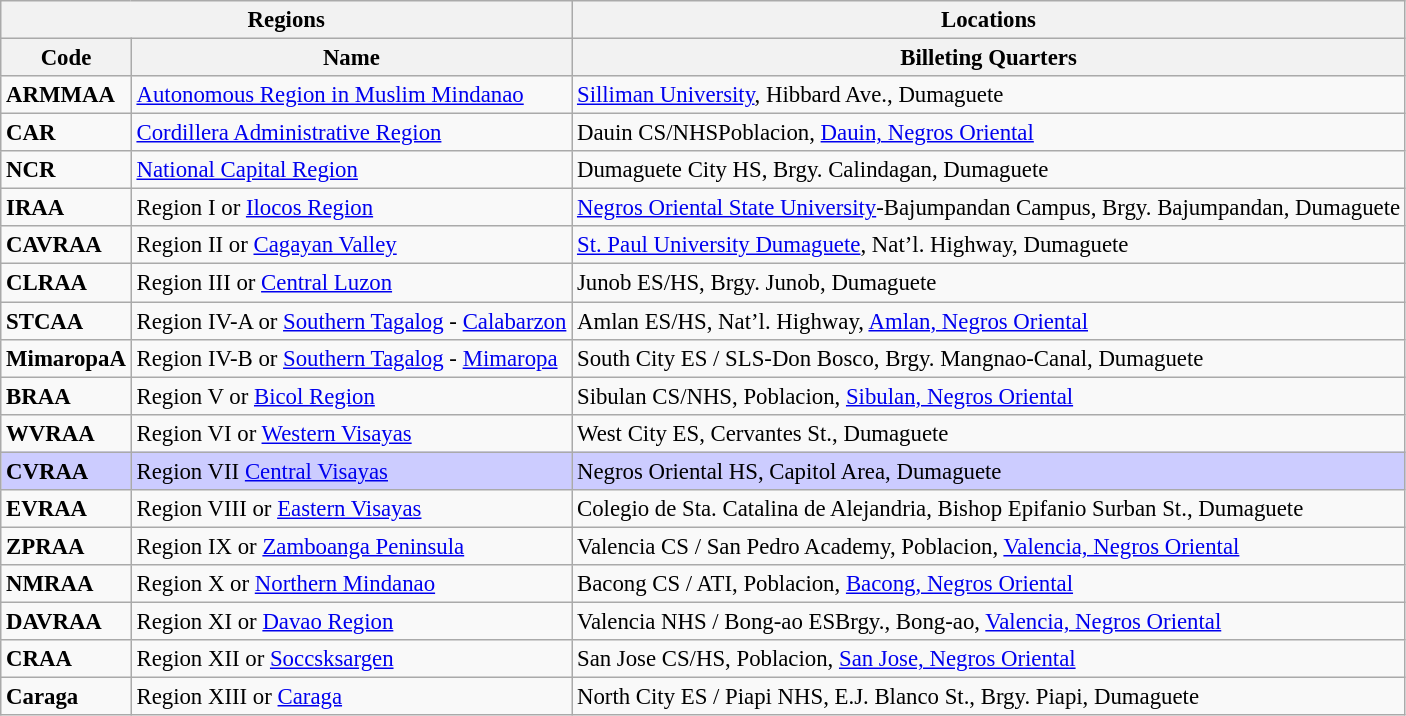<table class="wikitable" style="font-size:95%; text-align:right">
<tr>
<th colspan=2>Regions</th>
<th colspan=1>Locations</th>
</tr>
<tr>
<th>Code</th>
<th>Name</th>
<th>Billeting Quarters</th>
</tr>
<tr>
<td align=left><strong>ARMMAA</strong></td>
<td align=left><a href='#'>Autonomous Region in Muslim Mindanao</a></td>
<td align=left><a href='#'>Silliman University</a>, Hibbard Ave., Dumaguete</td>
</tr>
<tr>
<td align=left><strong>CAR</strong></td>
<td align=left><a href='#'>Cordillera Administrative Region</a></td>
<td align=left>Dauin CS/NHSPoblacion, <a href='#'>Dauin, Negros Oriental</a></td>
</tr>
<tr>
<td align=left><strong>NCR</strong></td>
<td align=left><a href='#'>National Capital Region</a></td>
<td align=left>Dumaguete City HS, Brgy. Calindagan, Dumaguete</td>
</tr>
<tr>
<td align=left><strong>IRAA</strong></td>
<td align=left>Region I or <a href='#'>Ilocos Region</a></td>
<td align=left><a href='#'>Negros Oriental State University</a>-Bajumpandan Campus, Brgy. Bajumpandan, Dumaguete</td>
</tr>
<tr>
<td align=left><strong>CAVRAA</strong></td>
<td align=left>Region II or <a href='#'>Cagayan Valley</a></td>
<td align=left><a href='#'>St. Paul University Dumaguete</a>, Nat’l. Highway, Dumaguete</td>
</tr>
<tr>
<td align=left><strong>CLRAA</strong></td>
<td align=left>Region III or <a href='#'>Central Luzon</a></td>
<td align=left>Junob ES/HS, Brgy. Junob, Dumaguete</td>
</tr>
<tr>
<td align=left><strong>STCAA</strong></td>
<td align=left>Region IV-A or <a href='#'>Southern Tagalog</a> - <a href='#'>Calabarzon</a></td>
<td align=left>Amlan ES/HS, Nat’l. Highway, <a href='#'>Amlan, Negros Oriental</a></td>
</tr>
<tr>
<td align=left><strong>MimaropaA</strong></td>
<td align=left>Region IV-B or <a href='#'>Southern Tagalog</a> - <a href='#'>Mimaropa</a></td>
<td align=left>South City ES / SLS-Don Bosco, Brgy. Mangnao-Canal, Dumaguete</td>
</tr>
<tr>
<td align=left><strong>BRAA</strong></td>
<td align=left>Region V or <a href='#'>Bicol Region</a></td>
<td align=left>Sibulan CS/NHS, Poblacion, <a href='#'>Sibulan, Negros Oriental</a></td>
</tr>
<tr>
<td align=left><strong>WVRAA</strong></td>
<td align=left>Region VI or <a href='#'>Western Visayas</a></td>
<td align=left>West City ES, Cervantes St., Dumaguete</td>
</tr>
<tr style="background:#ccf;">
<td align=left><strong>CVRAA</strong></td>
<td align=left>Region VII <a href='#'>Central Visayas</a></td>
<td align=left>Negros Oriental HS, Capitol Area, Dumaguete</td>
</tr>
<tr>
<td align=left><strong>EVRAA</strong></td>
<td align=left>Region VIII or <a href='#'>Eastern Visayas</a></td>
<td align=left>Colegio de Sta. Catalina de Alejandria, Bishop Epifanio Surban St., Dumaguete</td>
</tr>
<tr>
<td align=left><strong>ZPRAA</strong></td>
<td align=left>Region IX or <a href='#'>Zamboanga Peninsula</a></td>
<td align=left>Valencia CS / San Pedro Academy, Poblacion, <a href='#'>Valencia, Negros Oriental</a></td>
</tr>
<tr>
<td align=left><strong>NMRAA</strong></td>
<td align=left>Region X or <a href='#'>Northern Mindanao</a></td>
<td align=left>Bacong CS / ATI, Poblacion, <a href='#'>Bacong, Negros Oriental</a></td>
</tr>
<tr>
<td align=left><strong>DAVRAA</strong></td>
<td align=left>Region XI or <a href='#'>Davao Region</a></td>
<td align=left>Valencia NHS / Bong-ao ESBrgy., Bong-ao, <a href='#'>Valencia, Negros Oriental</a></td>
</tr>
<tr>
<td align=left><strong>CRAA</strong></td>
<td align=left>Region XII or <a href='#'>Soccsksargen</a></td>
<td align=left>San Jose CS/HS, Poblacion, <a href='#'>San Jose, Negros Oriental</a></td>
</tr>
<tr>
<td align=left><strong>Caraga</strong></td>
<td align=left>Region XIII or <a href='#'>Caraga</a></td>
<td align=left>North City ES / Piapi NHS, E.J. Blanco St., Brgy. Piapi, Dumaguete</td>
</tr>
</table>
